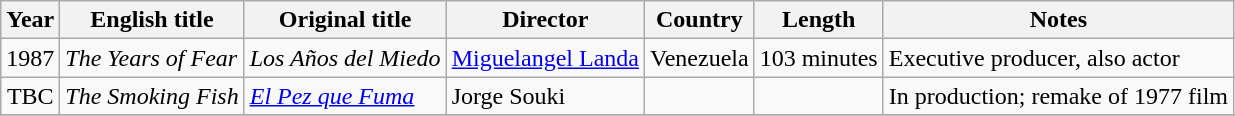<table class="wikitable sortable">
<tr>
<th>Year</th>
<th>English title</th>
<th>Original title</th>
<th>Director</th>
<th>Country</th>
<th>Length</th>
<th>Notes</th>
</tr>
<tr>
<td align="center">1987</td>
<td><em>The Years of Fear</em></td>
<td><em>Los Años del Miedo</em></td>
<td><a href='#'>Miguelangel Landa</a></td>
<td>Venezuela</td>
<td>103 minutes</td>
<td>Executive producer, also actor</td>
</tr>
<tr>
<td align="center">TBC</td>
<td><em>The Smoking Fish</em></td>
<td><em><a href='#'>El Pez que Fuma</a></em></td>
<td>Jorge Souki</td>
<td></td>
<td></td>
<td>In production; remake of 1977 film</td>
</tr>
<tr>
</tr>
</table>
